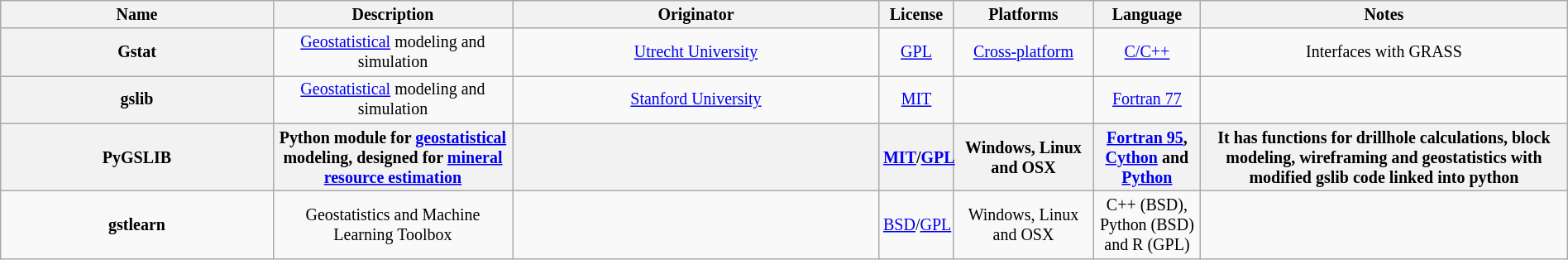<table class="wikitable sortable" style="width: 100%; table-layout: fixed; font-size: smaller; text-align: center;">
<tr style="background: #ececec">
<th style="width:16em">Name</th>
<th style="width:14em">Description</th>
<th>Originator</th>
<th style="width:4em">License</th>
<th style="width:8em">Platforms</th>
<th style="width:6em">Language</th>
<th>Notes</th>
</tr>
<tr>
<th>Gstat</th>
<td><a href='#'>Geostatistical</a> modeling and simulation</td>
<td><a href='#'>Utrecht University</a></td>
<td><a href='#'>GPL</a></td>
<td><a href='#'>Cross-platform</a></td>
<td><a href='#'>C/C++</a></td>
<td>Interfaces with GRASS</td>
</tr>
<tr>
<th>gslib</th>
<td><a href='#'>Geostatistical</a> modeling and simulation</td>
<td><a href='#'>Stanford University</a></td>
<td><a href='#'>MIT</a></td>
<td></td>
<td><a href='#'>Fortran 77</a></td>
<td></td>
</tr>
<tr>
<th>PyGSLIB</th>
<th>Python module for <a href='#'>geostatistical</a> modeling, designed for <a href='#'>mineral resource estimation</a></th>
<th></th>
<th><a href='#'>MIT</a>/<a href='#'>GPL</a></th>
<th>Windows, Linux and OSX</th>
<th><a href='#'>Fortran 95</a>, <a href='#'>Cython</a> and <a href='#'>Python</a></th>
<th>It has functions for drillhole calculations, block modeling, wireframing and geostatistics with modified gslib code linked into python</th>
</tr>
<tr>
<td><strong>gstlearn</strong></td>
<td>Geostatistics and Machine Learning Toolbox</td>
<td></td>
<td><a href='#'>BSD</a>/<a href='#'>GPL</a></td>
<td>Windows, Linux and OSX</td>
<td>C++ (BSD), Python (BSD) and R (GPL)</td>
<td></td>
</tr>
</table>
